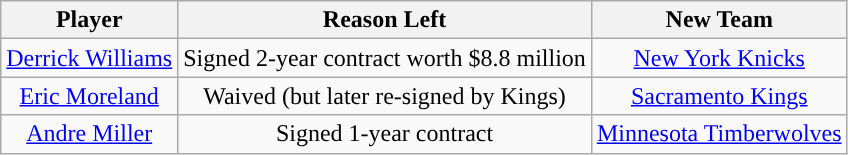<table class="wikitable sortable sortable">
<tr>
<th>Player</th>
<th>Reason Left</th>
<th>New Team</th>
</tr>
<tr style="text-align: center">
<td><a href='#'>Derrick Williams</a></td>
<td>Signed 2-year contract worth $8.8 million</td>
<td><a href='#'>New York Knicks</a></td>
</tr>
<tr style="text-align: center">
<td><a href='#'>Eric Moreland</a></td>
<td>Waived (but later re-signed by Kings)</td>
<td><a href='#'>Sacramento Kings</a></td>
</tr>
<tr style="text-align: center">
<td><a href='#'>Andre Miller</a></td>
<td>Signed 1-year contract</td>
<td><a href='#'>Minnesota Timberwolves</a></td>
</tr>
</table>
